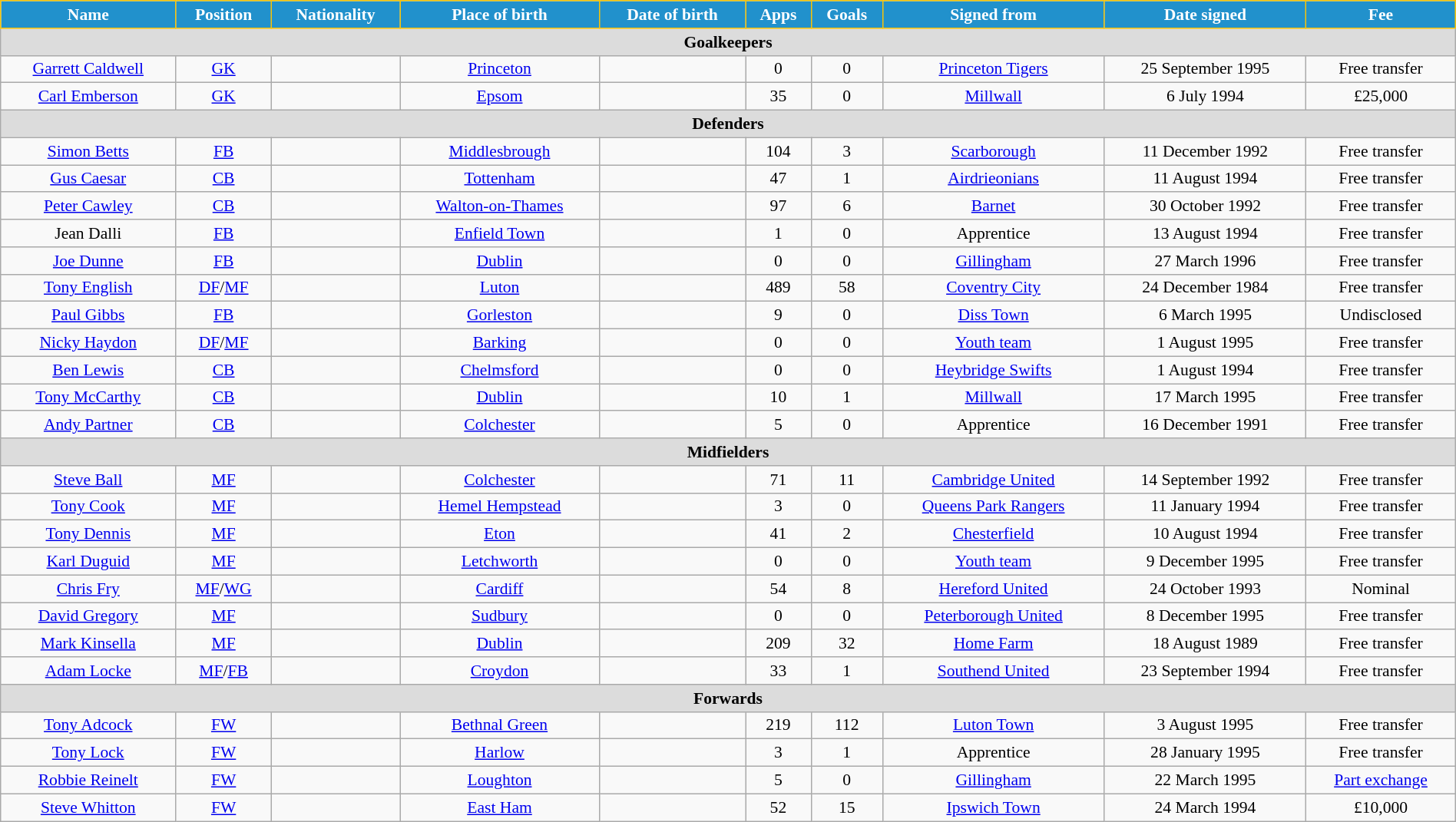<table class="wikitable" style="text-align:center; font-size:90%; width:100%;">
<tr>
<th style="background:#2191CC; color:white; border:1px solid #F7C408; text-align:center;">Name</th>
<th style="background:#2191CC; color:white; border:1px solid #F7C408; text-align:center;">Position</th>
<th style="background:#2191CC; color:white; border:1px solid #F7C408; text-align:center;">Nationality</th>
<th style="background:#2191CC; color:white; border:1px solid #F7C408; text-align:center;">Place of birth</th>
<th style="background:#2191CC; color:white; border:1px solid #F7C408; text-align:center;">Date of birth</th>
<th style="background:#2191CC; color:white; border:1px solid #F7C408; text-align:center;">Apps</th>
<th style="background:#2191CC; color:white; border:1px solid #F7C408; text-align:center;">Goals</th>
<th style="background:#2191CC; color:white; border:1px solid #F7C408; text-align:center;">Signed from</th>
<th style="background:#2191CC; color:white; border:1px solid #F7C408; text-align:center;">Date signed</th>
<th style="background:#2191CC; color:white; border:1px solid #F7C408; text-align:center;">Fee</th>
</tr>
<tr>
<th colspan="12" style="background:#dcdcdc; text-align:center;">Goalkeepers</th>
</tr>
<tr>
<td><a href='#'>Garrett Caldwell</a></td>
<td><a href='#'>GK</a></td>
<td></td>
<td> <a href='#'>Princeton</a></td>
<td></td>
<td>0</td>
<td>0</td>
<td> <a href='#'>Princeton Tigers</a></td>
<td>25 September 1995</td>
<td>Free transfer</td>
</tr>
<tr>
<td><a href='#'>Carl Emberson</a></td>
<td><a href='#'>GK</a></td>
<td></td>
<td><a href='#'>Epsom</a></td>
<td></td>
<td>35</td>
<td>0</td>
<td> <a href='#'>Millwall</a></td>
<td>6 July 1994</td>
<td>£25,000</td>
</tr>
<tr>
<th colspan="12" style="background:#dcdcdc; text-align:center;">Defenders</th>
</tr>
<tr>
<td><a href='#'>Simon Betts</a></td>
<td><a href='#'>FB</a></td>
<td></td>
<td><a href='#'>Middlesbrough</a></td>
<td></td>
<td>104</td>
<td>3</td>
<td> <a href='#'>Scarborough</a></td>
<td>11 December 1992</td>
<td>Free transfer</td>
</tr>
<tr>
<td><a href='#'>Gus Caesar</a></td>
<td><a href='#'>CB</a></td>
<td></td>
<td><a href='#'>Tottenham</a></td>
<td></td>
<td>47</td>
<td>1</td>
<td> <a href='#'>Airdrieonians</a></td>
<td>11 August 1994</td>
<td>Free transfer</td>
</tr>
<tr>
<td><a href='#'>Peter Cawley</a></td>
<td><a href='#'>CB</a></td>
<td></td>
<td><a href='#'>Walton-on-Thames</a></td>
<td></td>
<td>97</td>
<td>6</td>
<td> <a href='#'>Barnet</a></td>
<td>30 October 1992</td>
<td>Free transfer</td>
</tr>
<tr>
<td>Jean Dalli</td>
<td><a href='#'>FB</a></td>
<td></td>
<td><a href='#'>Enfield Town</a></td>
<td></td>
<td>1</td>
<td>0</td>
<td>Apprentice</td>
<td>13 August 1994</td>
<td>Free transfer</td>
</tr>
<tr>
<td><a href='#'>Joe Dunne</a></td>
<td><a href='#'>FB</a></td>
<td></td>
<td><a href='#'>Dublin</a></td>
<td></td>
<td>0</td>
<td>0</td>
<td> <a href='#'>Gillingham</a></td>
<td>27 March 1996</td>
<td>Free transfer</td>
</tr>
<tr>
<td><a href='#'>Tony English</a></td>
<td><a href='#'>DF</a>/<a href='#'>MF</a></td>
<td></td>
<td><a href='#'>Luton</a></td>
<td></td>
<td>489</td>
<td>58</td>
<td> <a href='#'>Coventry City</a></td>
<td>24 December 1984</td>
<td>Free transfer</td>
</tr>
<tr>
<td><a href='#'>Paul Gibbs</a></td>
<td><a href='#'>FB</a></td>
<td></td>
<td><a href='#'>Gorleston</a></td>
<td></td>
<td>9</td>
<td>0</td>
<td> <a href='#'>Diss Town</a></td>
<td>6 March 1995</td>
<td>Undisclosed</td>
</tr>
<tr>
<td><a href='#'>Nicky Haydon</a></td>
<td><a href='#'>DF</a>/<a href='#'>MF</a></td>
<td></td>
<td><a href='#'>Barking</a></td>
<td></td>
<td>0</td>
<td>0</td>
<td><a href='#'>Youth team</a></td>
<td>1 August 1995</td>
<td>Free transfer</td>
</tr>
<tr>
<td><a href='#'>Ben Lewis</a></td>
<td><a href='#'>CB</a></td>
<td></td>
<td><a href='#'>Chelmsford</a></td>
<td></td>
<td>0</td>
<td>0</td>
<td> <a href='#'>Heybridge Swifts</a></td>
<td>1 August 1994</td>
<td>Free transfer</td>
</tr>
<tr>
<td><a href='#'>Tony McCarthy</a></td>
<td><a href='#'>CB</a></td>
<td></td>
<td><a href='#'>Dublin</a></td>
<td></td>
<td>10</td>
<td>1</td>
<td> <a href='#'>Millwall</a></td>
<td>17 March 1995</td>
<td>Free transfer</td>
</tr>
<tr>
<td><a href='#'>Andy Partner</a></td>
<td><a href='#'>CB</a></td>
<td></td>
<td><a href='#'>Colchester</a></td>
<td></td>
<td>5</td>
<td>0</td>
<td>Apprentice</td>
<td>16 December 1991</td>
<td>Free transfer</td>
</tr>
<tr>
<th colspan="12" style="background:#dcdcdc; text-align:center;">Midfielders</th>
</tr>
<tr>
<td><a href='#'>Steve Ball</a></td>
<td><a href='#'>MF</a></td>
<td></td>
<td><a href='#'>Colchester</a></td>
<td></td>
<td>71</td>
<td>11</td>
<td> <a href='#'>Cambridge United</a></td>
<td>14 September 1992</td>
<td>Free transfer</td>
</tr>
<tr>
<td><a href='#'>Tony Cook</a></td>
<td><a href='#'>MF</a></td>
<td></td>
<td><a href='#'>Hemel Hempstead</a></td>
<td></td>
<td>3</td>
<td>0</td>
<td> <a href='#'>Queens Park Rangers</a></td>
<td>11 January 1994</td>
<td>Free transfer</td>
</tr>
<tr>
<td><a href='#'>Tony Dennis</a></td>
<td><a href='#'>MF</a></td>
<td></td>
<td><a href='#'>Eton</a></td>
<td></td>
<td>41</td>
<td>2</td>
<td> <a href='#'>Chesterfield</a></td>
<td>10 August 1994</td>
<td>Free transfer</td>
</tr>
<tr>
<td><a href='#'>Karl Duguid</a></td>
<td><a href='#'>MF</a></td>
<td></td>
<td><a href='#'>Letchworth</a></td>
<td></td>
<td>0</td>
<td>0</td>
<td><a href='#'>Youth team</a></td>
<td>9 December 1995</td>
<td>Free transfer</td>
</tr>
<tr>
<td><a href='#'>Chris Fry</a></td>
<td><a href='#'>MF</a>/<a href='#'>WG</a></td>
<td></td>
<td><a href='#'>Cardiff</a></td>
<td></td>
<td>54</td>
<td>8</td>
<td> <a href='#'>Hereford United</a></td>
<td>24 October 1993</td>
<td>Nominal</td>
</tr>
<tr>
<td><a href='#'>David Gregory</a></td>
<td><a href='#'>MF</a></td>
<td></td>
<td><a href='#'>Sudbury</a></td>
<td></td>
<td>0</td>
<td>0</td>
<td> <a href='#'>Peterborough United</a></td>
<td>8 December 1995</td>
<td>Free transfer</td>
</tr>
<tr>
<td><a href='#'>Mark Kinsella</a></td>
<td><a href='#'>MF</a></td>
<td></td>
<td><a href='#'>Dublin</a></td>
<td></td>
<td>209</td>
<td>32</td>
<td> <a href='#'>Home Farm</a></td>
<td>18 August 1989</td>
<td>Free transfer</td>
</tr>
<tr>
<td><a href='#'>Adam Locke</a></td>
<td><a href='#'>MF</a>/<a href='#'>FB</a></td>
<td></td>
<td><a href='#'>Croydon</a></td>
<td></td>
<td>33</td>
<td>1</td>
<td> <a href='#'>Southend United</a></td>
<td>23 September 1994</td>
<td>Free transfer</td>
</tr>
<tr>
<th colspan="12" style="background:#dcdcdc; text-align:center;">Forwards</th>
</tr>
<tr>
<td><a href='#'>Tony Adcock</a></td>
<td><a href='#'>FW</a></td>
<td></td>
<td><a href='#'>Bethnal Green</a></td>
<td></td>
<td>219</td>
<td>112</td>
<td> <a href='#'>Luton Town</a></td>
<td>3 August 1995</td>
<td>Free transfer</td>
</tr>
<tr>
<td><a href='#'>Tony Lock</a></td>
<td><a href='#'>FW</a></td>
<td></td>
<td><a href='#'>Harlow</a></td>
<td></td>
<td>3</td>
<td>1</td>
<td>Apprentice</td>
<td>28 January 1995</td>
<td>Free transfer</td>
</tr>
<tr>
<td><a href='#'>Robbie Reinelt</a></td>
<td><a href='#'>FW</a></td>
<td></td>
<td><a href='#'>Loughton</a></td>
<td></td>
<td>5</td>
<td>0</td>
<td> <a href='#'>Gillingham</a></td>
<td>22 March 1995</td>
<td><a href='#'>Part exchange</a></td>
</tr>
<tr>
<td><a href='#'>Steve Whitton</a></td>
<td><a href='#'>FW</a></td>
<td></td>
<td><a href='#'>East Ham</a></td>
<td></td>
<td>52</td>
<td>15</td>
<td> <a href='#'>Ipswich Town</a></td>
<td>24 March 1994</td>
<td>£10,000</td>
</tr>
</table>
